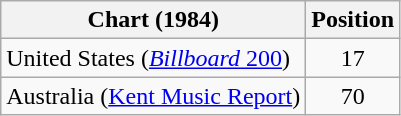<table class="wikitable">
<tr>
<th>Chart (1984)</th>
<th>Position</th>
</tr>
<tr>
<td>United States (<a href='#'><em>Billboard</em> 200</a>)</td>
<td align="center">17</td>
</tr>
<tr>
<td>Australia (<a href='#'>Kent Music Report</a>)</td>
<td align="center">70</td>
</tr>
</table>
